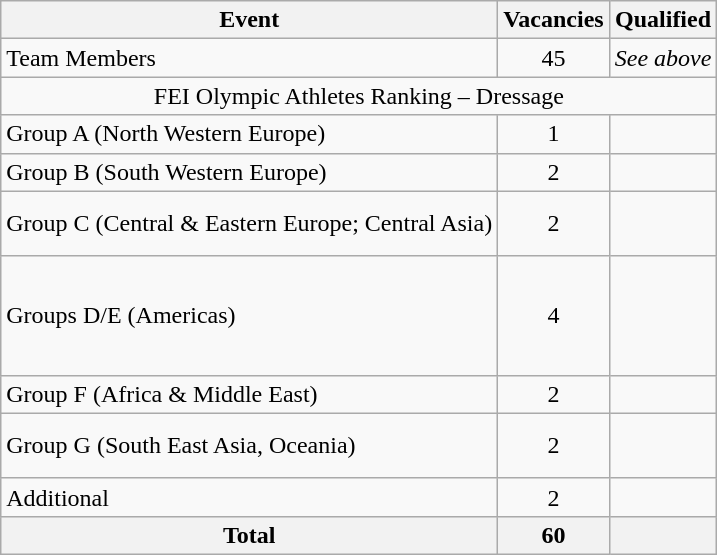<table class="wikitable">
<tr>
<th scope="col">Event</th>
<th>Vacancies</th>
<th>Qualified</th>
</tr>
<tr>
<td>Team Members</td>
<td align="center">45</td>
<td><em>See above</em></td>
</tr>
<tr>
<td align="center" colspan="3">FEI Olympic Athletes Ranking – Dressage</td>
</tr>
<tr>
<td>Group A (North Western Europe)</td>
<td align="center">1</td>
<td><br><s></s></td>
</tr>
<tr>
<td>Group B (South Western Europe)</td>
<td align="center">2</td>
<td><br></td>
</tr>
<tr>
<td>Group C (Central & Eastern Europe; Central Asia)</td>
<td align="center">2</td>
<td><br><s></s><br></td>
</tr>
<tr>
<td>Groups D/E (Americas)</td>
<td align="center">4</td>
<td><br><s></s><br><br><br></td>
</tr>
<tr>
<td>Group F (Africa & Middle East)</td>
<td align="center">2</td>
<td><br></td>
</tr>
<tr>
<td>Group G (South East Asia, Oceania)</td>
<td align="center">2</td>
<td><s></s><br><br></td>
</tr>
<tr>
<td>Additional</td>
<td align="center">2</td>
<td><br></td>
</tr>
<tr>
<th>Total</th>
<th>60</th>
<th></th>
</tr>
</table>
